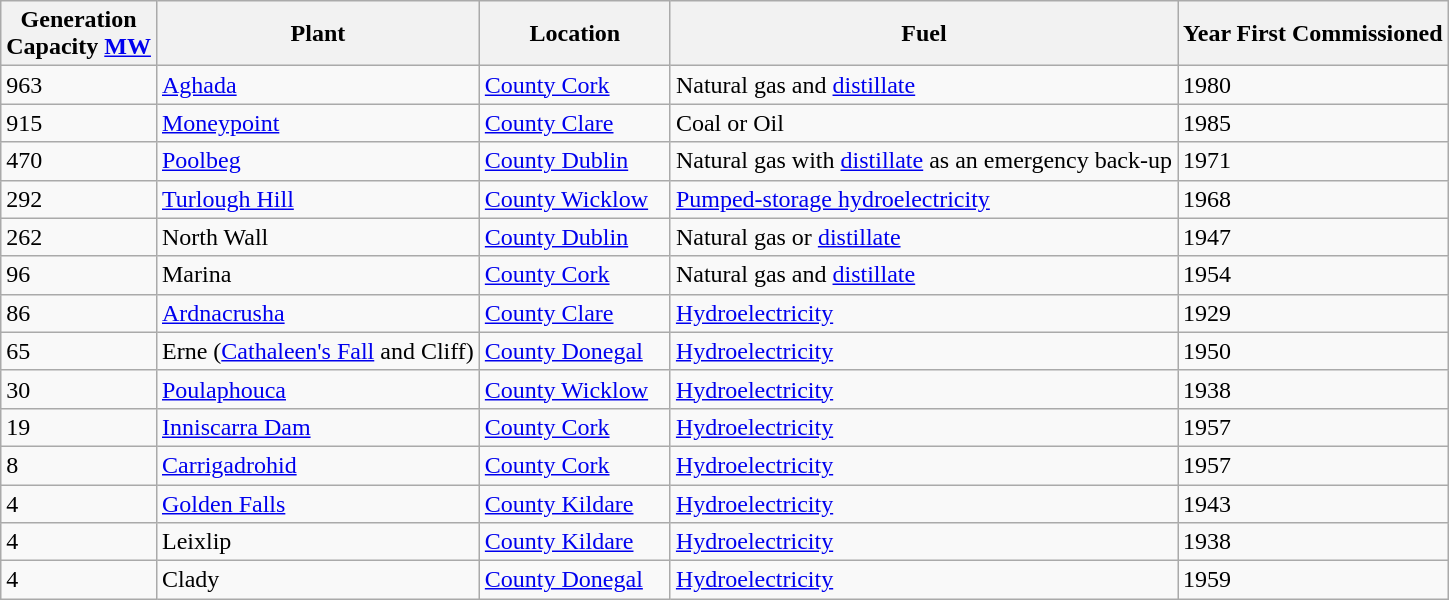<table class="wikitable sortable">
<tr>
<th>Generation<br>Capacity <a href='#'>MW</a></th>
<th>Plant</th>
<th width=120>Location</th>
<th>Fuel</th>
<th>Year First Commissioned</th>
</tr>
<tr>
<td>963</td>
<td><a href='#'>Aghada</a></td>
<td><a href='#'>County Cork</a></td>
<td>Natural gas and <a href='#'>distillate</a></td>
<td>1980</td>
</tr>
<tr>
<td>915</td>
<td><a href='#'>Moneypoint</a></td>
<td><a href='#'>County Clare</a></td>
<td>Coal or Oil</td>
<td>1985</td>
</tr>
<tr>
<td>470</td>
<td><a href='#'>Poolbeg</a></td>
<td><a href='#'>County Dublin</a></td>
<td>Natural gas with <a href='#'>distillate</a> as an emergency back-up</td>
<td>1971</td>
</tr>
<tr>
<td>292</td>
<td><a href='#'>Turlough Hill</a></td>
<td><a href='#'>County Wicklow</a></td>
<td><a href='#'>Pumped-storage hydroelectricity</a></td>
<td>1968</td>
</tr>
<tr>
<td>262</td>
<td>North Wall</td>
<td><a href='#'>County Dublin</a></td>
<td>Natural gas or <a href='#'>distillate</a></td>
<td>1947</td>
</tr>
<tr>
<td>96</td>
<td>Marina</td>
<td><a href='#'>County Cork</a></td>
<td>Natural gas and <a href='#'>distillate</a></td>
<td>1954</td>
</tr>
<tr>
<td>86</td>
<td><a href='#'>Ardnacrusha</a></td>
<td><a href='#'>County Clare</a></td>
<td><a href='#'>Hydroelectricity</a></td>
<td>1929</td>
</tr>
<tr>
<td>65</td>
<td>Erne (<a href='#'>Cathaleen's Fall</a> and Cliff)</td>
<td><a href='#'>County Donegal</a></td>
<td><a href='#'>Hydroelectricity</a></td>
<td>1950</td>
</tr>
<tr>
<td>30</td>
<td><a href='#'>Poulaphouca</a></td>
<td><a href='#'>County Wicklow</a></td>
<td><a href='#'>Hydroelectricity</a></td>
<td>1938</td>
</tr>
<tr>
<td>19</td>
<td><a href='#'>Inniscarra Dam</a></td>
<td><a href='#'>County Cork</a></td>
<td><a href='#'>Hydroelectricity</a></td>
<td>1957</td>
</tr>
<tr>
<td>8</td>
<td><a href='#'>Carrigadrohid</a></td>
<td><a href='#'>County Cork</a></td>
<td><a href='#'>Hydroelectricity</a></td>
<td>1957</td>
</tr>
<tr>
<td>4</td>
<td><a href='#'>Golden Falls</a></td>
<td><a href='#'>County Kildare</a></td>
<td><a href='#'>Hydroelectricity</a></td>
<td>1943</td>
</tr>
<tr>
<td>4</td>
<td>Leixlip</td>
<td><a href='#'>County Kildare</a></td>
<td><a href='#'>Hydroelectricity</a></td>
<td>1938</td>
</tr>
<tr>
<td>4</td>
<td>Clady</td>
<td><a href='#'>County Donegal</a></td>
<td><a href='#'>Hydroelectricity</a></td>
<td>1959</td>
</tr>
</table>
